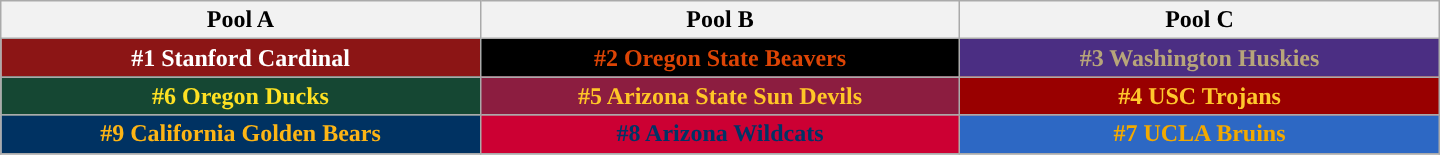<table class="wikitable" width=960>
<tr>
<th width=25%>Pool A</th>
<th width=25%>Pool B</th>
<th width=25%>Pool C</th>
</tr>
<tr>
<th style="background:#8C1515; color:#FFFFFF;">#1 Stanford Cardinal</th>
<th style="background:#000000; color:#DC4405;">#2 Oregon State Beavers</th>
<th style="background:#4B2E83; color:#B7A57A;">#3 Washington Huskies</th>
</tr>
<tr>
<th style="background:#154733; color:#FEE123;">#6 Oregon Ducks</th>
<th style="background:#8C1D40; color:#FFC627;">#5 Arizona State Sun Devils</th>
<th style="background:#990000; color:#FFC72C;">#4 USC Trojans</th>
</tr>
<tr>
<th style="background:#003262; color:#FDB515;">#9 California Golden Bears</th>
<th style="background:#CC0033; color:#003366;">#8 Arizona Wildcats</th>
<th style="background:#2D68C4; color:#F2A900;">#7 UCLA Bruins</th>
</tr>
<tr>
</tr>
</table>
